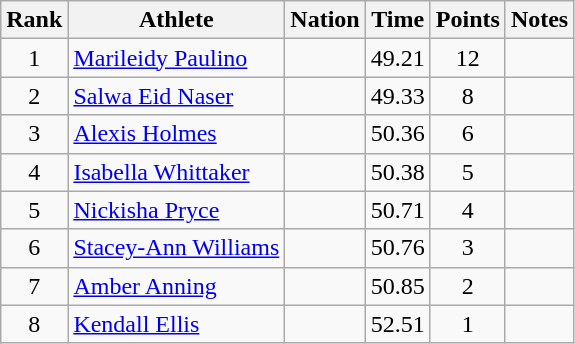<table class="wikitable mw-datatable sortable" style="text-align:center;">
<tr>
<th scope="col" style="width: 10px;">Rank</th>
<th scope="col">Athlete</th>
<th scope="col">Nation</th>
<th scope="col">Time</th>
<th scope="col">Points</th>
<th scope="col">Notes</th>
</tr>
<tr>
<td>1</td>
<td align="left"><a href='#'>Marileidy Paulino</a> </td>
<td align="left"></td>
<td>49.21</td>
<td>12</td>
<td></td>
</tr>
<tr>
<td>2</td>
<td align="left"><a href='#'>Salwa Eid Naser</a> </td>
<td align="left"></td>
<td>49.33</td>
<td>8</td>
<td></td>
</tr>
<tr>
<td>3</td>
<td align="left"><a href='#'>Alexis Holmes</a> </td>
<td align="left"></td>
<td>50.36</td>
<td>6</td>
<td></td>
</tr>
<tr>
<td>4</td>
<td align="left"><a href='#'>Isabella Whittaker</a> </td>
<td align="left"></td>
<td>50.38</td>
<td>5</td>
<td></td>
</tr>
<tr>
<td>5</td>
<td align="left"><a href='#'>Nickisha Pryce</a> </td>
<td align="left"></td>
<td>50.71</td>
<td>4</td>
<td></td>
</tr>
<tr>
<td>6</td>
<td align="left"><a href='#'>Stacey-Ann Williams</a> </td>
<td align="left"></td>
<td>50.76</td>
<td>3</td>
<td></td>
</tr>
<tr>
<td>7</td>
<td align="left"><a href='#'>Amber Anning</a> </td>
<td align="left"></td>
<td>50.85</td>
<td>2</td>
<td></td>
</tr>
<tr>
<td>8</td>
<td align="left"><a href='#'>Kendall Ellis</a> </td>
<td align="left"></td>
<td>52.51</td>
<td>1</td>
<td></td>
</tr>
</table>
